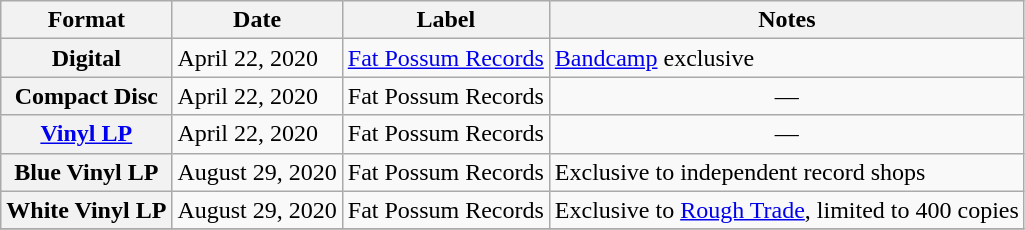<table class="wikitable plainrowheaders">
<tr>
<th scope="col">Format</th>
<th scope="col">Date</th>
<th scope="col">Label</th>
<th scope="col">Notes</th>
</tr>
<tr>
<th scope="row">Digital</th>
<td>April 22, 2020</td>
<td><a href='#'>Fat Possum Records</a></td>
<td><a href='#'>Bandcamp</a> exclusive</td>
</tr>
<tr>
<th scope="row">Compact Disc</th>
<td>April 22, 2020</td>
<td>Fat Possum Records</td>
<td style="text-align:center;">—</td>
</tr>
<tr>
<th scope="row"><a href='#'>Vinyl LP</a></th>
<td>April 22, 2020</td>
<td>Fat Possum Records</td>
<td style="text-align:center;">—</td>
</tr>
<tr>
<th scope="row">Blue Vinyl LP</th>
<td>August 29, 2020</td>
<td>Fat Possum Records</td>
<td>Exclusive to independent record shops</td>
</tr>
<tr>
<th scope="row">White Vinyl LP</th>
<td>August 29, 2020</td>
<td>Fat Possum Records</td>
<td>Exclusive to <a href='#'>Rough Trade</a>, limited to 400 copies</td>
</tr>
<tr>
</tr>
</table>
